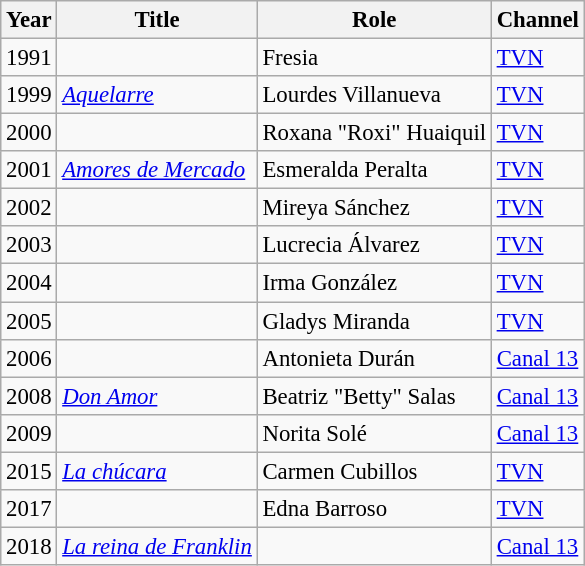<table class="wikitable" style="font-size: 95%;">
<tr>
<th>Year</th>
<th>Title</th>
<th>Role</th>
<th>Channel</th>
</tr>
<tr>
<td>1991</td>
<td><em></em></td>
<td>Fresia</td>
<td><a href='#'>TVN</a></td>
</tr>
<tr>
<td>1999</td>
<td><em><a href='#'>Aquelarre</a></em></td>
<td>Lourdes Villanueva</td>
<td><a href='#'>TVN</a></td>
</tr>
<tr>
<td>2000</td>
<td><em></em></td>
<td>Roxana "Roxi" Huaiquil</td>
<td><a href='#'>TVN</a></td>
</tr>
<tr>
<td>2001</td>
<td><em><a href='#'>Amores de Mercado</a></em></td>
<td>Esmeralda Peralta</td>
<td><a href='#'>TVN</a></td>
</tr>
<tr>
<td>2002</td>
<td><em></em></td>
<td>Mireya Sánchez</td>
<td><a href='#'>TVN</a></td>
</tr>
<tr>
<td>2003</td>
<td><em></em></td>
<td>Lucrecia Álvarez</td>
<td><a href='#'>TVN</a></td>
</tr>
<tr>
<td>2004</td>
<td><em></em></td>
<td>Irma González</td>
<td><a href='#'>TVN</a></td>
</tr>
<tr>
<td>2005</td>
<td><em></em></td>
<td>Gladys Miranda</td>
<td><a href='#'>TVN</a></td>
</tr>
<tr>
<td>2006</td>
<td><em></em></td>
<td>Antonieta Durán</td>
<td><a href='#'>Canal 13</a></td>
</tr>
<tr>
<td>2008</td>
<td><em><a href='#'>Don Amor</a></em></td>
<td>Beatriz "Betty" Salas</td>
<td><a href='#'>Canal 13</a></td>
</tr>
<tr>
<td>2009</td>
<td><em></em></td>
<td>Norita Solé</td>
<td><a href='#'>Canal 13</a></td>
</tr>
<tr>
<td>2015</td>
<td><em><a href='#'>La chúcara</a></em></td>
<td>Carmen Cubillos</td>
<td><a href='#'>TVN</a></td>
</tr>
<tr>
<td>2017</td>
<td><em></em></td>
<td>Edna Barroso</td>
<td><a href='#'>TVN</a></td>
</tr>
<tr>
<td>2018</td>
<td><em><a href='#'>La reina de Franklin</a></em></td>
<td></td>
<td><a href='#'>Canal 13</a></td>
</tr>
</table>
